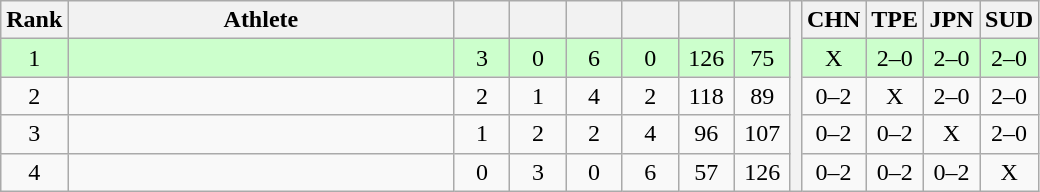<table class="wikitable" style="text-align:center">
<tr>
<th>Rank</th>
<th width=250>Athlete</th>
<th width=30></th>
<th width=30></th>
<th width=30></th>
<th width=30></th>
<th width=30></th>
<th width=30></th>
<th rowspan=5></th>
<th width=30>CHN</th>
<th width=30>TPE</th>
<th width=30>JPN</th>
<th width=30>SUD</th>
</tr>
<tr style="background-color:#ccffcc;">
<td>1</td>
<td align=left></td>
<td>3</td>
<td>0</td>
<td>6</td>
<td>0</td>
<td>126</td>
<td>75</td>
<td>X</td>
<td>2–0</td>
<td>2–0</td>
<td>2–0</td>
</tr>
<tr>
<td>2</td>
<td align=left></td>
<td>2</td>
<td>1</td>
<td>4</td>
<td>2</td>
<td>118</td>
<td>89</td>
<td>0–2</td>
<td>X</td>
<td>2–0</td>
<td>2–0</td>
</tr>
<tr>
<td>3</td>
<td align=left></td>
<td>1</td>
<td>2</td>
<td>2</td>
<td>4</td>
<td>96</td>
<td>107</td>
<td>0–2</td>
<td>0–2</td>
<td>X</td>
<td>2–0</td>
</tr>
<tr>
<td>4</td>
<td align=left></td>
<td>0</td>
<td>3</td>
<td>0</td>
<td>6</td>
<td>57</td>
<td>126</td>
<td>0–2</td>
<td>0–2</td>
<td>0–2</td>
<td>X</td>
</tr>
</table>
